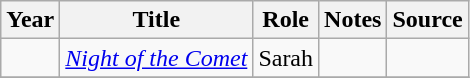<table class="wikitable sortable plainrowheaders">
<tr>
<th>Year</th>
<th>Title</th>
<th>Role</th>
<th class="unsortable">Notes</th>
<th class="unsortable">Source</th>
</tr>
<tr>
<td></td>
<td><em><a href='#'>Night of the Comet</a></em></td>
<td>Sarah</td>
<td></td>
<td></td>
</tr>
<tr>
</tr>
</table>
